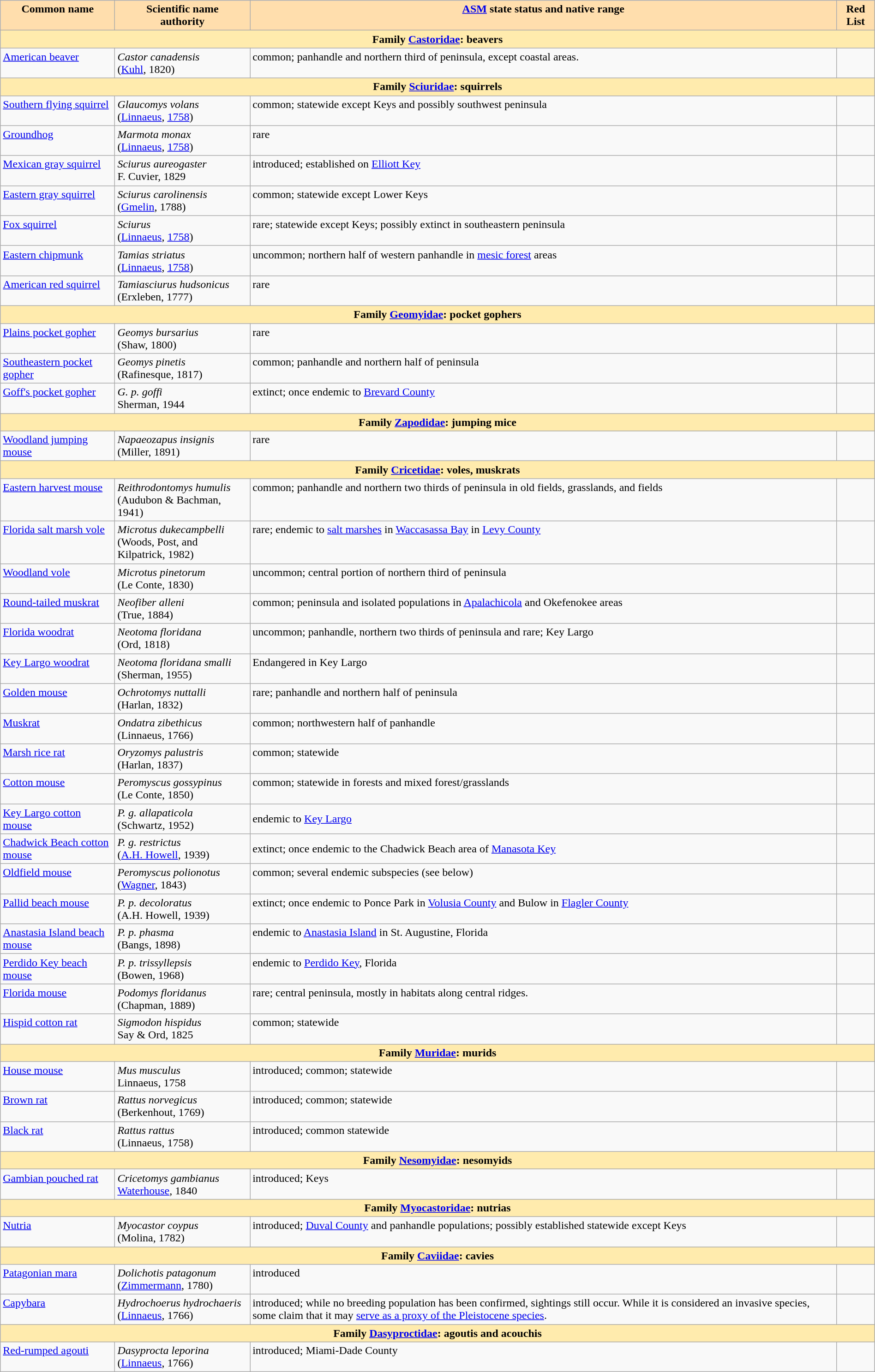<table class="wikitable" style="width:100%; text-align:left;">
<tr valign="top">
<th style=background:navajowhite>Common name</th>
<th style=background:navajowhite>Scientific name<br>authority</th>
<th style=background:navajowhite><a href='#'>ASM</a> state status and native range</th>
<th style=background:navajowhite>Red List</th>
</tr>
<tr>
<td style="text-align:center;" bgcolor="#ffebad" colspan=5><strong>Family <a href='#'>Castoridae</a>: beavers</strong></td>
</tr>
<tr valign="top">
<td><a href='#'>American beaver</a><br></td>
<td><em>Castor canadensis</em><br>(<a href='#'>Kuhl</a>, 1820)</td>
<td>common; panhandle and northern third of peninsula, except coastal areas.</td>
<td><br></td>
</tr>
<tr>
<td style="text-align:center;" bgcolor="#ffebad" colspan=5><strong>Family <a href='#'>Sciuridae</a>: squirrels</strong></td>
</tr>
<tr valign="top">
<td><a href='#'>Southern flying squirrel</a><br></td>
<td><em>Glaucomys volans</em><br>(<a href='#'>Linnaeus</a>, <a href='#'>1758</a>)</td>
<td>common; statewide except Keys and possibly southwest peninsula</td>
<td><br></td>
</tr>
<tr valign="top">
<td><a href='#'>Groundhog</a><br></td>
<td><em>Marmota monax</em><br>(<a href='#'>Linnaeus</a>, <a href='#'>1758</a>)</td>
<td>rare</td>
<td><br></td>
</tr>
<tr valign="top">
<td><a href='#'>Mexican gray squirrel</a><br></td>
<td><em>Sciurus aureogaster</em><br>F. Cuvier, 1829</td>
<td>introduced; established on <a href='#'>Elliott Key</a></td>
<td><br></td>
</tr>
<tr valign="top">
<td><a href='#'>Eastern gray squirrel</a><br></td>
<td><em>Sciurus carolinensis</em><br>(<a href='#'>Gmelin</a>, 1788)</td>
<td>common; statewide except Lower Keys</td>
<td><br></td>
</tr>
<tr valign="top">
<td><a href='#'>Fox squirrel</a><br></td>
<td><em>Sciurus </em><br>(<a href='#'>Linnaeus</a>, <a href='#'>1758</a>)</td>
<td>rare; statewide except Keys; possibly extinct in southeastern peninsula</td>
<td><br></td>
</tr>
<tr valign="top">
<td><a href='#'>Eastern chipmunk</a><br></td>
<td><em>Tamias striatus</em><br>(<a href='#'>Linnaeus</a>, <a href='#'>1758</a>)</td>
<td>uncommon; northern half of western panhandle in <a href='#'>mesic forest</a> areas</td>
<td><br></td>
</tr>
<tr valign="top">
<td><a href='#'>American red squirrel</a><br></td>
<td><em>Tamiasciurus hudsonicus</em><br>(Erxleben, 1777)</td>
<td>rare</td>
<td><br></td>
</tr>
<tr>
<td style="text-align:center;" bgcolor="#ffebad" colspan=5><strong>Family <a href='#'>Geomyidae</a>: pocket gophers</strong></td>
</tr>
<tr valign="top">
<td><a href='#'>Plains pocket gopher</a><br></td>
<td><em>Geomys bursarius</em><br>(Shaw, 1800)</td>
<td>rare</td>
<td><br></td>
</tr>
<tr valign="top">
<td><a href='#'>Southeastern pocket gopher</a><br></td>
<td><em>Geomys pinetis</em><br>(Rafinesque, 1817)</td>
<td>common; panhandle and northern half of peninsula</td>
<td><br></td>
</tr>
<tr valign="top">
<td><a href='#'>Goff's pocket gopher</a></td>
<td><em>G. p. goffi</em><br>Sherman, 1944</td>
<td>extinct; once endemic to <a href='#'>Brevard County</a></td>
<td><br></td>
</tr>
<tr>
<td style="text-align:center;" bgcolor="#ffebad" colspan=5><strong>Family <a href='#'>Zapodidae</a>: jumping mice</strong></td>
</tr>
<tr valign="top">
<td><a href='#'>Woodland jumping mouse</a><br></td>
<td><em>Napaeozapus insignis</em><br>(Miller, 1891)</td>
<td>rare</td>
<td><br></td>
</tr>
<tr>
<td style="text-align:center;" bgcolor="#ffebad" colspan=5><strong>Family <a href='#'>Cricetidae</a>: voles, muskrats</strong></td>
</tr>
<tr valign="top">
<td><a href='#'>Eastern harvest mouse</a><br></td>
<td><em>Reithrodontomys humulis</em><br>(Audubon & Bachman, 1941)</td>
<td>common; panhandle and northern two thirds of peninsula in old fields, grasslands, and fields</td>
<td><br></td>
</tr>
<tr valign="top">
<td><a href='#'>Florida salt marsh vole</a><br></td>
<td><em>Microtus dukecampbelli</em><br>(Woods, Post, and Kilpatrick, 1982)</td>
<td>rare; endemic to <a href='#'>salt marshes</a> in <a href='#'>Waccasassa Bay</a> in <a href='#'>Levy County</a></td>
<td></td>
</tr>
<tr valign="top">
<td><a href='#'>Woodland vole</a><br></td>
<td><em>Microtus pinetorum</em><br>(Le Conte, 1830)</td>
<td>uncommon; central portion of northern third of peninsula</td>
<td><br></td>
</tr>
<tr valign="top">
<td><a href='#'>Round-tailed muskrat</a><br></td>
<td><em>Neofiber alleni</em><br>(True, 1884)</td>
<td>common; peninsula and isolated populations in <a href='#'>Apalachicola</a> and Okefenokee areas</td>
<td><br></td>
</tr>
<tr valign="top">
<td><a href='#'>Florida woodrat</a><br></td>
<td><em>Neotoma floridana</em><br>(Ord, 1818)</td>
<td>uncommon; panhandle, northern two thirds of peninsula and rare; Key Largo</td>
<td><br></td>
</tr>
<tr valign="top">
<td><a href='#'>Key Largo woodrat</a><br></td>
<td><em>Neotoma floridana smalli</em><br>(Sherman, 1955)</td>
<td>Endangered in Key Largo</td>
<td><br></td>
</tr>
<tr valign="top">
<td><a href='#'>Golden mouse</a></td>
<td><em>Ochrotomys nuttalli</em><br>(Harlan, 1832)</td>
<td>rare; panhandle and northern half of peninsula</td>
<td><br></td>
</tr>
<tr valign="top">
<td><a href='#'>Muskrat</a><br></td>
<td><em>Ondatra zibethicus</em><br>(Linnaeus, 1766)</td>
<td>common; northwestern half of panhandle</td>
<td><br></td>
</tr>
<tr valign="top">
<td><a href='#'>Marsh rice rat</a><br></td>
<td><em>Oryzomys palustris</em><br>(Harlan, 1837)</td>
<td>common; statewide</td>
<td><br></td>
</tr>
<tr valign="top">
<td><a href='#'>Cotton mouse</a><br></td>
<td><em>Peromyscus gossypinus</em><br>(Le Conte, 1850)</td>
<td>common; statewide in forests and mixed forest/grasslands</td>
<td><br></td>
</tr>
<tr>
<td><a href='#'>Key Largo cotton mouse</a></td>
<td><em>P. g. allapaticola</em><br>(Schwartz, 1952)</td>
<td>endemic to <a href='#'>Key Largo</a></td>
<td></td>
</tr>
<tr>
<td><a href='#'>Chadwick Beach cotton mouse</a></td>
<td><em>P. g. restrictus</em><br>(<a href='#'>A.H. Howell</a>, 1939)</td>
<td>extinct; once endemic to the Chadwick Beach area of <a href='#'>Manasota Key</a></td>
<td></td>
</tr>
<tr valign="top">
<td><a href='#'>Oldfield mouse</a><br></td>
<td><em>Peromyscus polionotus</em><br>(<a href='#'>Wagner</a>, 1843)</td>
<td>common; several endemic subspecies (see below)</td>
<td></td>
</tr>
<tr valign="top">
<td><a href='#'>Pallid beach mouse</a></td>
<td><em>P. p. decoloratus</em><br>(A.H. Howell, 1939)</td>
<td>extinct; once endemic to Ponce Park in <a href='#'>Volusia County</a> and Bulow in <a href='#'>Flagler County</a></td>
<td><br></td>
</tr>
<tr valign="top">
<td><a href='#'>Anastasia Island beach mouse</a><br></td>
<td><em>P. p. phasma</em><br>(Bangs, 1898)</td>
<td>endemic to <a href='#'>Anastasia Island</a> in St. Augustine, Florida</td>
<td><br></td>
</tr>
<tr valign="top">
<td><a href='#'>Perdido Key beach mouse</a><br></td>
<td><em>P. p. trissyllepsis</em><br>(Bowen, 1968)</td>
<td>endemic to <a href='#'>Perdido Key</a>, Florida</td>
<td><br></td>
</tr>
<tr valign="top">
<td><a href='#'>Florida mouse</a></td>
<td><em>Podomys floridanus</em><br>(Chapman, 1889)</td>
<td>rare; central peninsula, mostly in habitats along central ridges.</td>
<td></td>
</tr>
<tr valign="top">
<td><a href='#'>Hispid cotton rat</a><br></td>
<td><em>Sigmodon hispidus</em><br>Say & Ord, 1825</td>
<td>common; statewide</td>
<td><br></td>
</tr>
<tr>
<td style="text-align:center;" bgcolor="#ffebad" colspan=5><strong>Family <a href='#'>Muridae</a>: murids</strong></td>
</tr>
<tr valign="top">
<td><a href='#'>House mouse</a><br></td>
<td><em>Mus musculus</em><br>Linnaeus, 1758</td>
<td>introduced; common; statewide</td>
<td><br></td>
</tr>
<tr valign="top">
<td><a href='#'>Brown rat</a><br></td>
<td><em>Rattus norvegicus</em><br>(Berkenhout, 1769)</td>
<td>introduced; common; statewide</td>
<td><br></td>
</tr>
<tr valign="top">
<td><a href='#'>Black rat</a><br></td>
<td><em>Rattus rattus</em><br>(Linnaeus, 1758)</td>
<td>introduced; common statewide</td>
<td><br></td>
</tr>
<tr>
<td style="text-align:center;" bgcolor="#ffebad" colspan=5><strong>Family <a href='#'>Nesomyidae</a>: nesomyids</strong></td>
</tr>
<tr valign="top">
<td><a href='#'>Gambian pouched rat</a><br></td>
<td><em>Cricetomys gambianus</em><br><a href='#'>Waterhouse</a>, 1840</td>
<td>introduced; Keys</td>
<td><br></td>
</tr>
<tr>
<td style="text-align:center;" bgcolor="#ffebad" colspan=5><strong>Family <a href='#'>Myocastoridae</a>: nutrias</strong></td>
</tr>
<tr valign="top">
<td><a href='#'>Nutria</a><br></td>
<td><em>Myocastor coypus</em><br>(Molina, 1782)</td>
<td>introduced; <a href='#'>Duval County</a> and panhandle populations; possibly established statewide except Keys</td>
<td><br></td>
</tr>
<tr>
<td style="text-align:center;" bgcolor="#ffebad" colspan=5><strong>Family <a href='#'>Caviidae</a>: cavies</strong></td>
</tr>
<tr valign="top">
<td><a href='#'>Patagonian mara</a><br></td>
<td><em>Dolichotis patagonum</em><br>(<a href='#'>Zimmermann</a>, 1780)</td>
<td>introduced</td>
<td><br></td>
</tr>
<tr valign="top">
<td><a href='#'>Capybara</a><br></td>
<td><em>Hydrochoerus hydrochaeris</em><br>(<a href='#'>Linnaeus</a>, 1766)</td>
<td>introduced; while no breeding population has been confirmed, sightings still occur. While it is considered an invasive species, some claim that it may <a href='#'>serve as a proxy of the Pleistocene species</a>.</td>
<td><br></td>
</tr>
<tr>
<td style="text-align:center;" bgcolor="#ffebad" colspan=5><strong>Family <a href='#'>Dasyproctidae</a>: agoutis and acouchis</strong></td>
</tr>
<tr valign="top">
<td><a href='#'>Red-rumped agouti</a><br></td>
<td><em>Dasyprocta leporina</em><br>(<a href='#'>Linnaeus</a>, 1766)</td>
<td>introduced; Miami-Dade County</td>
<td><br></td>
</tr>
</table>
